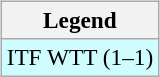<table>
<tr valign=top>
<td><br><table class=wikitable style=font-size:97%>
<tr>
<th>Legend</th>
</tr>
<tr bgcolor=cffcff>
<td>ITF WTT (1–1)</td>
</tr>
</table>
</td>
<td></td>
</tr>
</table>
